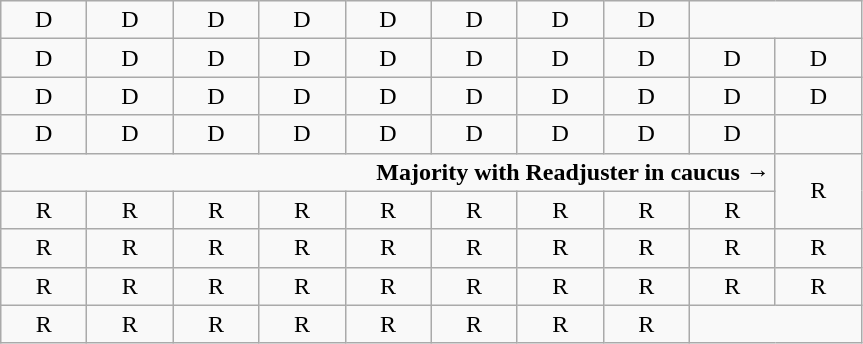<table class="wikitable" style="text-align:center">
<tr>
<td>D</td>
<td>D</td>
<td>D</td>
<td>D</td>
<td>D</td>
<td>D</td>
<td>D</td>
<td>D</td>
<td colspan=2></td>
</tr>
<tr>
<td width=50px >D</td>
<td width=50px >D</td>
<td width=50px >D</td>
<td width=50px >D</td>
<td width=50px >D</td>
<td width=50px >D</td>
<td width=50px >D</td>
<td width=50px >D</td>
<td width=50px >D</td>
<td width=50px >D</td>
</tr>
<tr>
<td>D</td>
<td>D</td>
<td>D</td>
<td>D</td>
<td>D</td>
<td>D</td>
<td>D</td>
<td>D</td>
<td>D</td>
<td>D</td>
</tr>
<tr>
<td>D</td>
<td>D</td>
<td>D</td>
<td>D</td>
<td>D</td>
<td>D</td>
<td>D</td>
<td>D</td>
<td>D<br></td>
<td></td>
</tr>
<tr>
<td colspan=9 align=right><strong>Majority with Readjuster in caucus →</strong></td>
<td rowspan=2 >R</td>
</tr>
<tr>
<td>R</td>
<td>R</td>
<td>R</td>
<td>R</td>
<td>R</td>
<td>R</td>
<td>R</td>
<td>R</td>
<td>R</td>
</tr>
<tr>
<td>R</td>
<td>R</td>
<td>R</td>
<td>R<br></td>
<td>R</td>
<td>R</td>
<td>R</td>
<td>R</td>
<td>R</td>
<td>R</td>
</tr>
<tr>
<td>R</td>
<td>R</td>
<td>R</td>
<td>R</td>
<td>R</td>
<td>R</td>
<td>R</td>
<td>R</td>
<td>R</td>
<td>R</td>
</tr>
<tr>
<td>R</td>
<td>R</td>
<td>R</td>
<td>R</td>
<td>R</td>
<td>R</td>
<td>R</td>
<td>R</td>
<td colspan=2></td>
</tr>
</table>
